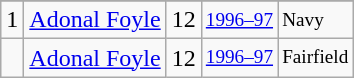<table class="wikitable">
<tr>
</tr>
<tr>
<td>1</td>
<td><a href='#'>Adonal Foyle</a></td>
<td>12</td>
<td style="font-size:80%;"><a href='#'>1996–97</a></td>
<td style="font-size:80%;">Navy</td>
</tr>
<tr>
<td></td>
<td><a href='#'>Adonal Foyle</a></td>
<td>12</td>
<td style="font-size:80%;"><a href='#'>1996–97</a></td>
<td style="font-size:80%;">Fairfield</td>
</tr>
</table>
